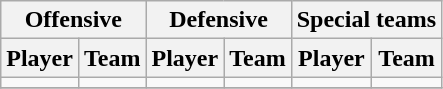<table class="wikitable">
<tr>
<th colspan="2">Offensive</th>
<th colspan="2">Defensive</th>
<th colspan="2">Special teams</th>
</tr>
<tr>
<th>Player</th>
<th>Team</th>
<th>Player</th>
<th>Team</th>
<th>Player</th>
<th>Team</th>
</tr>
<tr>
<td></td>
<td></td>
<td></td>
<td></td>
<td></td>
<td></td>
</tr>
<tr>
</tr>
</table>
